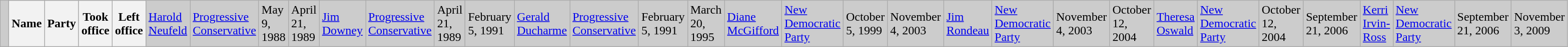<table class="wikitable">
<tr bgcolor="CCCCCC">
<td> </td>
<th width="30%"><strong>Name </strong></th>
<th width="30%"><strong>Party</strong></th>
<th width="20%"><strong>Took office</strong></th>
<th width="20%"><strong>Left office</strong><br></th>
<td><a href='#'>Harold Neufeld</a><br></td>
<td><a href='#'>Progressive Conservative</a></td>
<td>May 9, 1988</td>
<td>April 21, 1989<br></td>
<td><a href='#'>Jim Downey</a><br></td>
<td><a href='#'>Progressive Conservative</a></td>
<td>April 21, 1989</td>
<td>February 5, 1991<br></td>
<td><a href='#'>Gerald Ducharme</a><br></td>
<td><a href='#'>Progressive Conservative</a></td>
<td>February 5, 1991</td>
<td>March 20, 1995<br></td>
<td><a href='#'>Diane McGifford</a><br></td>
<td><a href='#'>New Democratic Party</a></td>
<td>October 5, 1999</td>
<td>November 4, 2003<br></td>
<td><a href='#'>Jim Rondeau</a><br></td>
<td><a href='#'>New Democratic Party</a></td>
<td>November 4, 2003</td>
<td>October 12, 2004<br></td>
<td><a href='#'>Theresa Oswald</a><br></td>
<td><a href='#'>New Democratic Party</a></td>
<td>October 12, 2004</td>
<td>September 21, 2006<br></td>
<td><a href='#'>Kerri Irvin-Ross</a><br></td>
<td><a href='#'>New Democratic Party</a></td>
<td>September 21, 2006</td>
<td>November 3, 2009</td>
</tr>
</table>
